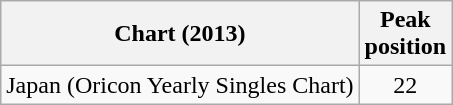<table class="wikitable sortable">
<tr>
<th>Chart (2013)</th>
<th>Peak<br>position</th>
</tr>
<tr>
<td>Japan (Oricon Yearly Singles Chart)</td>
<td align="center">22</td>
</tr>
</table>
